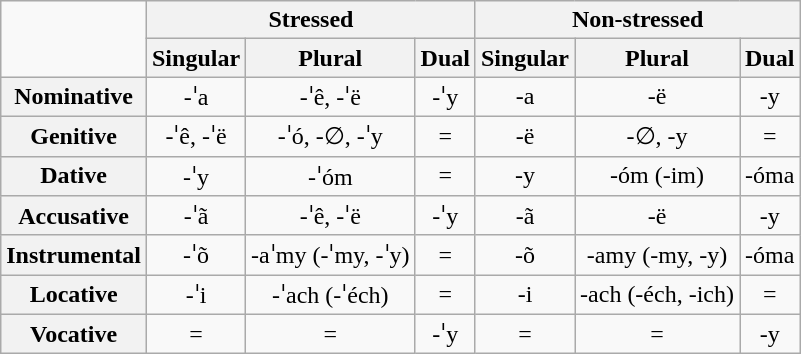<table class="wikitable" style="text-align:center;">
<tr>
<td rowspan="2"></td>
<th colspan="3">Stressed</th>
<th colspan="3">Non-stressed</th>
</tr>
<tr>
<th>Singular</th>
<th>Plural</th>
<th>Dual</th>
<th>Singular</th>
<th>Plural</th>
<th>Dual</th>
</tr>
<tr>
<th>Nominative</th>
<td>-ˈa</td>
<td>-ˈê, -ˈë</td>
<td>-ˈy</td>
<td>-a</td>
<td>-ë</td>
<td>-y</td>
</tr>
<tr>
<th>Genitive</th>
<td>-ˈê, -ˈë</td>
<td>-ˈó, -∅, -ˈy</td>
<td>= </td>
<td>-ë</td>
<td>-∅, -y</td>
<td>= </td>
</tr>
<tr>
<th>Dative</th>
<td>-ˈy</td>
<td>-ˈóm</td>
<td>= </td>
<td>-y</td>
<td>-óm (-im)</td>
<td>-óma</td>
</tr>
<tr>
<th>Accusative</th>
<td>-ˈã</td>
<td>-ˈê, -ˈë</td>
<td>-ˈy</td>
<td>-ã</td>
<td>-ë</td>
<td>-y</td>
</tr>
<tr>
<th>Instrumental</th>
<td>-ˈõ</td>
<td>-aˈmy (-ˈmy, -ˈy)</td>
<td>= </td>
<td>-õ</td>
<td>-amy (-my, -y)</td>
<td>-óma</td>
</tr>
<tr>
<th>Locative</th>
<td>-ˈi</td>
<td>-ˈach (-ˈéch)</td>
<td>= </td>
<td>-i</td>
<td>-ach (-éch, -ich)</td>
<td>= </td>
</tr>
<tr>
<th>Vocative</th>
<td>= </td>
<td>= </td>
<td>-ˈy</td>
<td>= </td>
<td>= </td>
<td>-y</td>
</tr>
</table>
